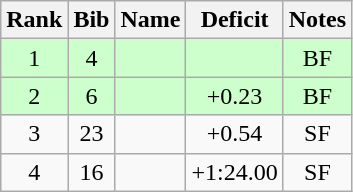<table class="wikitable" style="text-align:center;">
<tr>
<th>Rank</th>
<th>Bib</th>
<th>Name</th>
<th>Deficit</th>
<th>Notes</th>
</tr>
<tr bgcolor=ccffcc>
<td>1</td>
<td>4</td>
<td align=left></td>
<td></td>
<td>BF</td>
</tr>
<tr bgcolor=ccffcc>
<td>2</td>
<td>6</td>
<td align=left></td>
<td>+0.23</td>
<td>BF</td>
</tr>
<tr>
<td>3</td>
<td>23</td>
<td align=left></td>
<td>+0.54</td>
<td>SF</td>
</tr>
<tr>
<td>4</td>
<td>16</td>
<td align=left></td>
<td>+1:24.00</td>
<td>SF</td>
</tr>
</table>
